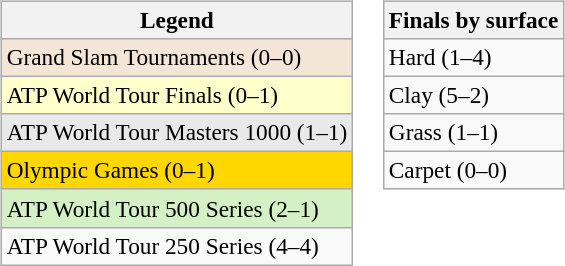<table>
<tr valign=top>
<td><br><table class=wikitable style=font-size:97%>
<tr>
<th>Legend</th>
</tr>
<tr style="background:#f3e6d7;">
<td>Grand Slam Tournaments (0–0)</td>
</tr>
<tr style="background:#ffffcc;">
<td>ATP World Tour Finals (0–1)</td>
</tr>
<tr style="background:#e9e9e9;">
<td>ATP World Tour Masters 1000 (1–1)</td>
</tr>
<tr style="background:gold;">
<td>Olympic Games (0–1)</td>
</tr>
<tr style="background:#d4f1c5;">
<td>ATP World Tour 500 Series (2–1)</td>
</tr>
<tr>
<td>ATP World Tour 250 Series (4–4)</td>
</tr>
</table>
</td>
<td><br><table class=wikitable style=font-size:97%>
<tr>
<th>Finals by surface</th>
</tr>
<tr>
<td>Hard (1–4)</td>
</tr>
<tr>
<td>Clay (5–2)</td>
</tr>
<tr>
<td>Grass (1–1)</td>
</tr>
<tr>
<td>Carpet (0–0)</td>
</tr>
</table>
</td>
</tr>
</table>
